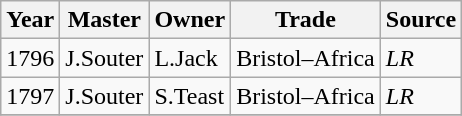<table class=" wikitable">
<tr>
<th>Year</th>
<th>Master</th>
<th>Owner</th>
<th>Trade</th>
<th>Source</th>
</tr>
<tr>
<td>1796</td>
<td>J.Souter</td>
<td>L.Jack</td>
<td>Bristol–Africa</td>
<td><em>LR</em></td>
</tr>
<tr>
<td>1797</td>
<td>J.Souter</td>
<td>S.Teast</td>
<td>Bristol–Africa</td>
<td><em>LR</em></td>
</tr>
<tr>
</tr>
</table>
